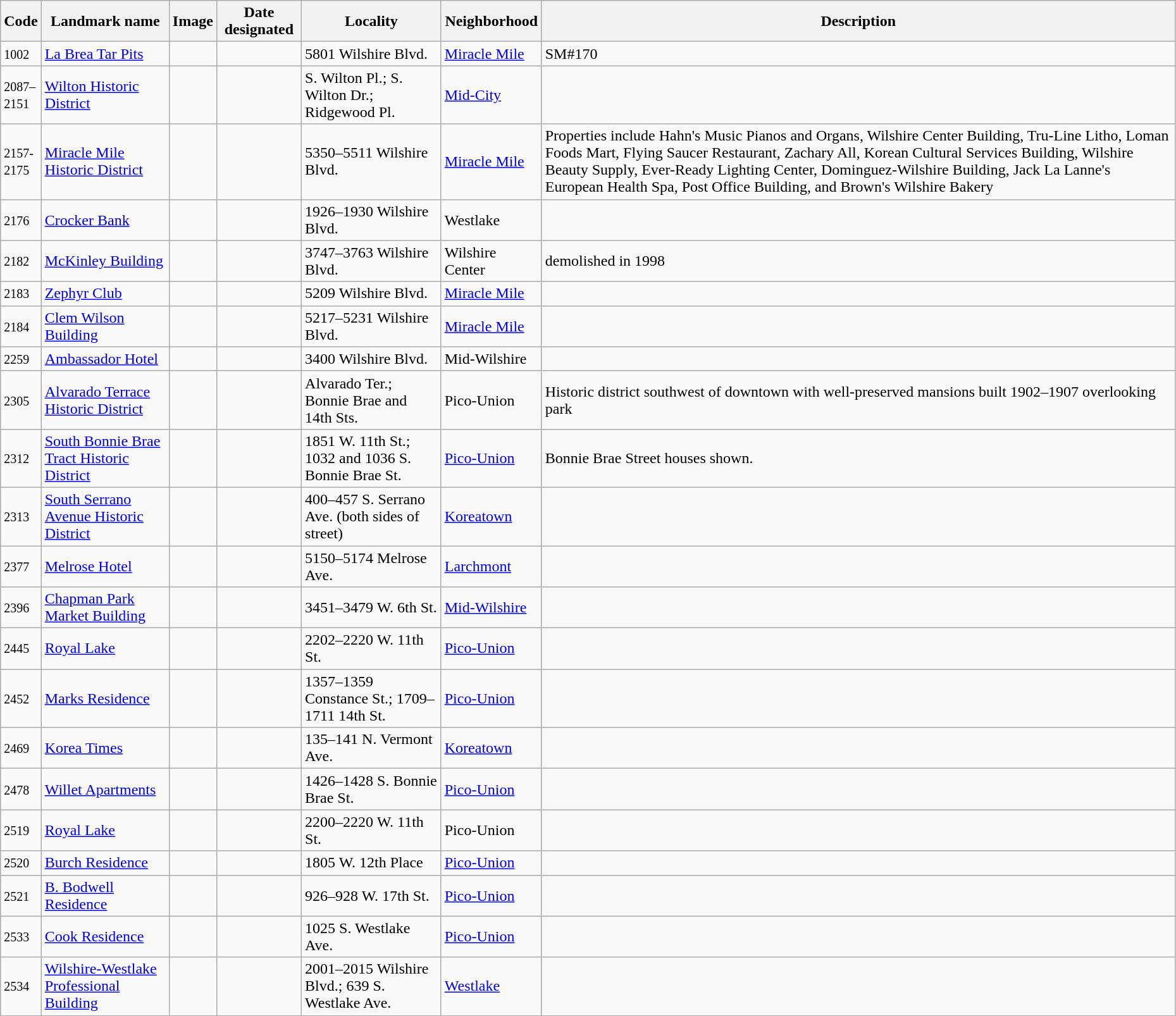<table class="wikitable sortable" style="width:98%">
<tr>
<th><strong>Code</strong></th>
<th><strong>Landmark name</strong></th>
<th class="unsortable" ><strong>Image</strong></th>
<th><strong>Date designated</strong></th>
<th><strong>Locality</strong></th>
<th><strong>Neighborhood</strong></th>
<th class="unsortable" ><strong>Description</strong></th>
</tr>
<tr>
<td><small>1002</small></td>
<td><a href='#'>La Brea Tar Pits</a></td>
<td></td>
<td></td>
<td>5801 Wilshire Blvd.</td>
<td><a href='#'>Miracle Mile</a></td>
<td>SM#170</td>
</tr>
<tr>
<td><small>2087–<br>2151</small></td>
<td><a href='#'>Wilton Historic District</a></td>
<td></td>
<td></td>
<td>S. Wilton Pl.; S. Wilton Dr.; Ridgewood Pl.<br><small></small></td>
<td><a href='#'>Mid-City</a></td>
<td></td>
</tr>
<tr>
<td><small>2157-<br>2175</small></td>
<td><a href='#'>Miracle Mile Historic District</a></td>
<td></td>
<td></td>
<td>5350–5511 Wilshire Blvd.</td>
<td><a href='#'>Miracle Mile</a></td>
<td>Properties include Hahn's Music Pianos and Organs, Wilshire Center Building, Tru-Line Litho, Loman Foods Mart, Flying Saucer Restaurant, Zachary All, Korean Cultural Services Building, Wilshire Beauty Supply, Ever-Ready Lighting Center, Dominguez-Wilshire Building, Jack La Lanne's European Health Spa, Post Office Building, and Brown's Wilshire Bakery</td>
</tr>
<tr>
<td><small>2176</small></td>
<td><a href='#'>Crocker Bank</a></td>
<td></td>
<td></td>
<td>1926–1930 Wilshire Blvd.</td>
<td>Westlake</td>
<td></td>
</tr>
<tr>
<td><small>2182</small></td>
<td><a href='#'>McKinley Building</a></td>
<td></td>
<td></td>
<td>3747–3763 Wilshire Blvd.</td>
<td>Wilshire Center</td>
<td>demolished in 1998</td>
</tr>
<tr>
<td><small>2183</small></td>
<td><a href='#'>Zephyr Club</a></td>
<td></td>
<td></td>
<td>5209 Wilshire Blvd.</td>
<td><a href='#'>Miracle Mile</a></td>
<td></td>
</tr>
<tr>
<td><small>2184</small></td>
<td><a href='#'>Clem Wilson Building</a></td>
<td></td>
<td></td>
<td>5217–5231 Wilshire Blvd.</td>
<td><a href='#'>Miracle Mile</a></td>
<td></td>
</tr>
<tr>
<td><small>2259</small></td>
<td><a href='#'>Ambassador Hotel</a></td>
<td></td>
<td></td>
<td>3400 Wilshire Blvd.</td>
<td>Mid-Wilshire</td>
<td></td>
</tr>
<tr>
<td><small>2305</small></td>
<td><a href='#'>Alvarado Terrace Historic District</a></td>
<td></td>
<td></td>
<td>Alvarado Ter.; Bonnie Brae and 14th Sts.<br><small></small></td>
<td>Pico-Union</td>
<td>Historic district southwest of downtown with well-preserved mansions built 1902–1907 overlooking park</td>
</tr>
<tr>
<td><small>2312</small></td>
<td><a href='#'>South Bonnie Brae Tract Historic District</a></td>
<td></td>
<td></td>
<td>1851 W. 11th St.; 1032 and 1036 S. Bonnie Brae St.</td>
<td><a href='#'>Pico-Union</a></td>
<td>Bonnie Brae Street houses shown.</td>
</tr>
<tr>
<td><small>2313</small></td>
<td><a href='#'>South Serrano Avenue Historic District</a></td>
<td></td>
<td></td>
<td>400–457 S. Serrano Ave. (both sides of street)</td>
<td><a href='#'>Koreatown</a></td>
<td></td>
</tr>
<tr>
<td><small>2377</small></td>
<td><a href='#'>Melrose Hotel</a></td>
<td></td>
<td></td>
<td>5150–5174 Melrose Ave.</td>
<td><a href='#'>Larchmont</a></td>
<td></td>
</tr>
<tr>
<td><small>2396</small></td>
<td><a href='#'>Chapman Park Market Building</a></td>
<td></td>
<td></td>
<td>3451–3479 W. 6th St.</td>
<td><a href='#'>Mid-Wilshire</a></td>
<td></td>
</tr>
<tr>
<td><small>2445</small></td>
<td><a href='#'>Royal Lake</a></td>
<td></td>
<td></td>
<td>2202–2220 W. 11th St.</td>
<td><a href='#'>Pico-Union</a></td>
<td></td>
</tr>
<tr>
<td><small>2452</small></td>
<td><a href='#'>Marks Residence</a></td>
<td></td>
<td></td>
<td>1357–1359 Constance St.; 1709–1711 14th St.</td>
<td><a href='#'>Pico-Union</a></td>
<td></td>
</tr>
<tr>
<td><small>2469</small></td>
<td><a href='#'>Korea Times</a></td>
<td></td>
<td></td>
<td>135–141 N. Vermont Ave.</td>
<td><a href='#'>Koreatown</a></td>
<td></td>
</tr>
<tr>
<td><small>2478</small></td>
<td><a href='#'>Willet Apartments</a></td>
<td></td>
<td></td>
<td>1426–1428 S. Bonnie Brae St.</td>
<td><a href='#'>Pico-Union</a></td>
<td></td>
</tr>
<tr>
<td><small>2519</small></td>
<td><a href='#'>Royal Lake</a></td>
<td></td>
<td></td>
<td>2200–2220 W. 11th St.</td>
<td>Pico-Union</td>
<td></td>
</tr>
<tr>
<td><small>2520</small></td>
<td><a href='#'>Burch Residence</a></td>
<td></td>
<td></td>
<td>1805 W. 12th Place</td>
<td><a href='#'>Pico-Union</a></td>
<td></td>
</tr>
<tr>
<td><small>2521</small></td>
<td><a href='#'>B. Bodwell Residence</a></td>
<td></td>
<td></td>
<td>926–928 W. 17th St.</td>
<td><a href='#'>Pico-Union</a></td>
<td></td>
</tr>
<tr>
<td><small>2533</small></td>
<td><a href='#'>Cook Residence</a></td>
<td></td>
<td></td>
<td>1025 S. Westlake Ave.</td>
<td><a href='#'>Pico-Union</a></td>
<td></td>
</tr>
<tr>
<td><small>2534</small></td>
<td><a href='#'>Wilshire-Westlake Professional Building</a></td>
<td></td>
<td></td>
<td>2001–2015 Wilshire Blvd.; 639 S. Westlake Ave.</td>
<td><a href='#'>Westlake</a></td>
<td></td>
</tr>
<tr>
</tr>
</table>
